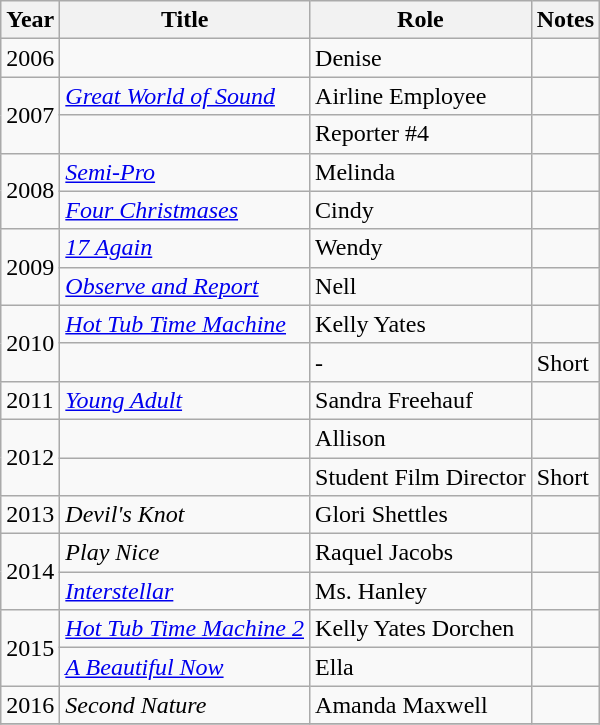<table class="wikitable sortable">
<tr>
<th>Year</th>
<th>Title</th>
<th>Role</th>
<th>Notes</th>
</tr>
<tr>
<td>2006</td>
<td><em></em></td>
<td>Denise</td>
<td></td>
</tr>
<tr>
<td rowspan="2">2007</td>
<td><em><a href='#'>Great World of Sound</a></em></td>
<td>Airline Employee</td>
<td></td>
</tr>
<tr>
<td><em></em></td>
<td>Reporter #4</td>
<td></td>
</tr>
<tr>
<td rowspan="2">2008</td>
<td><em><a href='#'>Semi-Pro</a></em></td>
<td>Melinda</td>
<td></td>
</tr>
<tr>
<td><em><a href='#'>Four Christmases</a></em></td>
<td>Cindy</td>
<td></td>
</tr>
<tr>
<td rowspan="2">2009</td>
<td><em><a href='#'>17 Again</a></em></td>
<td>Wendy</td>
<td></td>
</tr>
<tr>
<td><em><a href='#'>Observe and Report</a></em></td>
<td>Nell</td>
<td></td>
</tr>
<tr>
<td rowspan="2">2010</td>
<td><em><a href='#'>Hot Tub Time Machine</a></em></td>
<td>Kelly Yates</td>
<td></td>
</tr>
<tr>
<td><em></em></td>
<td>-</td>
<td>Short</td>
</tr>
<tr>
<td>2011</td>
<td><em><a href='#'>Young Adult</a></em></td>
<td>Sandra Freehauf</td>
<td></td>
</tr>
<tr>
<td rowspan="2">2012</td>
<td><em></em></td>
<td>Allison</td>
<td></td>
</tr>
<tr>
<td><em></em></td>
<td>Student Film Director</td>
<td>Short</td>
</tr>
<tr>
<td>2013</td>
<td><em>Devil's Knot</em></td>
<td>Glori Shettles</td>
<td></td>
</tr>
<tr>
<td rowspan="2">2014</td>
<td><em>Play Nice</em></td>
<td>Raquel Jacobs</td>
<td></td>
</tr>
<tr>
<td><em><a href='#'>Interstellar</a></em></td>
<td>Ms. Hanley</td>
<td></td>
</tr>
<tr>
<td rowspan="2">2015</td>
<td><em><a href='#'>Hot Tub Time Machine 2</a></em></td>
<td>Kelly Yates Dorchen</td>
<td></td>
</tr>
<tr>
<td><em><a href='#'>A Beautiful Now</a></em></td>
<td>Ella</td>
<td></td>
</tr>
<tr>
<td>2016</td>
<td><em>Second Nature</em></td>
<td>Amanda Maxwell</td>
<td></td>
</tr>
<tr>
</tr>
</table>
